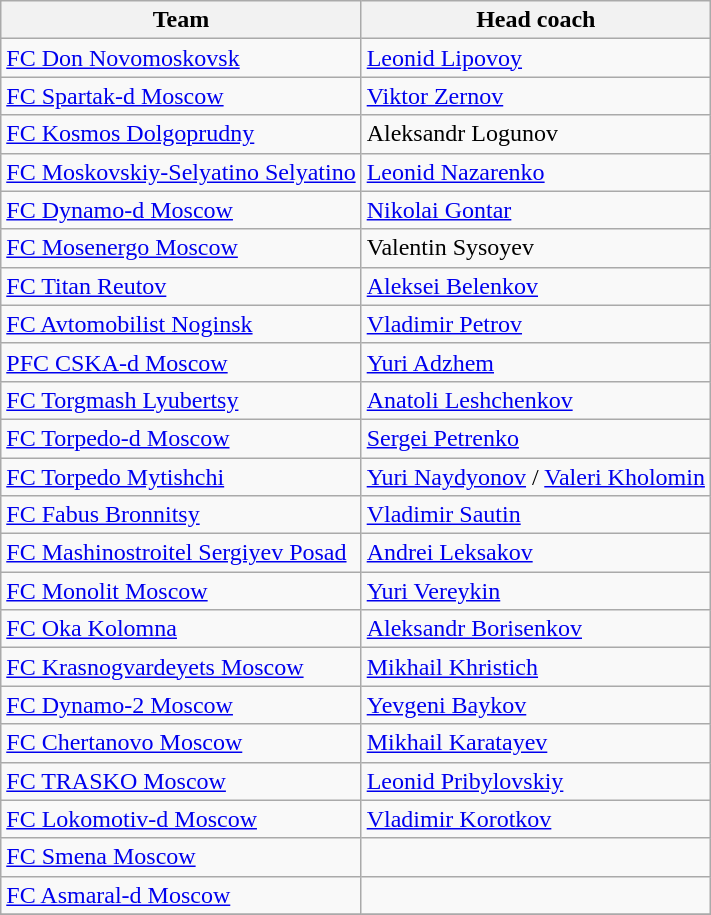<table class="wikitable">
<tr>
<th>Team</th>
<th>Head coach</th>
</tr>
<tr>
<td><a href='#'>FC Don Novomoskovsk</a></td>
<td><a href='#'>Leonid Lipovoy</a></td>
</tr>
<tr>
<td><a href='#'>FC Spartak-d Moscow</a></td>
<td><a href='#'>Viktor Zernov</a></td>
</tr>
<tr>
<td><a href='#'>FC Kosmos Dolgoprudny</a></td>
<td>Aleksandr Logunov</td>
</tr>
<tr>
<td><a href='#'>FC Moskovskiy-Selyatino Selyatino</a></td>
<td><a href='#'>Leonid Nazarenko</a></td>
</tr>
<tr>
<td><a href='#'>FC Dynamo-d Moscow</a></td>
<td><a href='#'>Nikolai Gontar</a></td>
</tr>
<tr>
<td><a href='#'>FC Mosenergo Moscow</a></td>
<td>Valentin Sysoyev</td>
</tr>
<tr>
<td><a href='#'>FC Titan Reutov</a></td>
<td><a href='#'>Aleksei Belenkov</a></td>
</tr>
<tr>
<td><a href='#'>FC Avtomobilist Noginsk</a></td>
<td><a href='#'>Vladimir Petrov</a></td>
</tr>
<tr>
<td><a href='#'>PFC CSKA-d Moscow</a></td>
<td><a href='#'>Yuri Adzhem</a></td>
</tr>
<tr>
<td><a href='#'>FC Torgmash Lyubertsy</a></td>
<td><a href='#'>Anatoli Leshchenkov</a></td>
</tr>
<tr>
<td><a href='#'>FC Torpedo-d Moscow</a></td>
<td><a href='#'>Sergei Petrenko</a></td>
</tr>
<tr>
<td><a href='#'>FC Torpedo Mytishchi</a></td>
<td><a href='#'>Yuri Naydyonov</a> / <a href='#'>Valeri Kholomin</a></td>
</tr>
<tr>
<td><a href='#'>FC Fabus Bronnitsy</a></td>
<td><a href='#'>Vladimir Sautin</a></td>
</tr>
<tr>
<td><a href='#'>FC Mashinostroitel Sergiyev Posad</a></td>
<td><a href='#'>Andrei Leksakov</a></td>
</tr>
<tr>
<td><a href='#'>FC Monolit Moscow</a></td>
<td><a href='#'>Yuri Vereykin</a></td>
</tr>
<tr>
<td><a href='#'>FC Oka Kolomna</a></td>
<td><a href='#'>Aleksandr Borisenkov</a></td>
</tr>
<tr>
<td><a href='#'>FC Krasnogvardeyets Moscow</a></td>
<td><a href='#'>Mikhail Khristich</a></td>
</tr>
<tr>
<td><a href='#'>FC Dynamo-2 Moscow</a></td>
<td><a href='#'>Yevgeni Baykov</a></td>
</tr>
<tr>
<td><a href='#'>FC Chertanovo Moscow</a></td>
<td><a href='#'>Mikhail Karatayev</a></td>
</tr>
<tr>
<td><a href='#'>FC TRASKO Moscow</a></td>
<td><a href='#'>Leonid Pribylovskiy</a></td>
</tr>
<tr>
<td><a href='#'>FC Lokomotiv-d Moscow</a></td>
<td><a href='#'>Vladimir Korotkov</a></td>
</tr>
<tr>
<td><a href='#'>FC Smena Moscow</a></td>
<td></td>
</tr>
<tr>
<td><a href='#'>FC Asmaral-d Moscow</a></td>
<td></td>
</tr>
<tr>
</tr>
</table>
